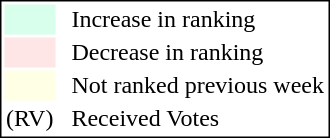<table style="border:1px solid black;">
<tr>
<td style="background:#D8FFEB; width:20px;"></td>
<td> </td>
<td>Increase in ranking</td>
</tr>
<tr>
<td style="background:#FFE6E6; width:20px;"></td>
<td> </td>
<td>Decrease in ranking</td>
</tr>
<tr>
<td style="background:#FFFFE6; width:20px;"></td>
<td> </td>
<td>Not ranked previous week</td>
</tr>
<tr>
<td>(RV)</td>
<td> </td>
<td>Received Votes</td>
</tr>
</table>
